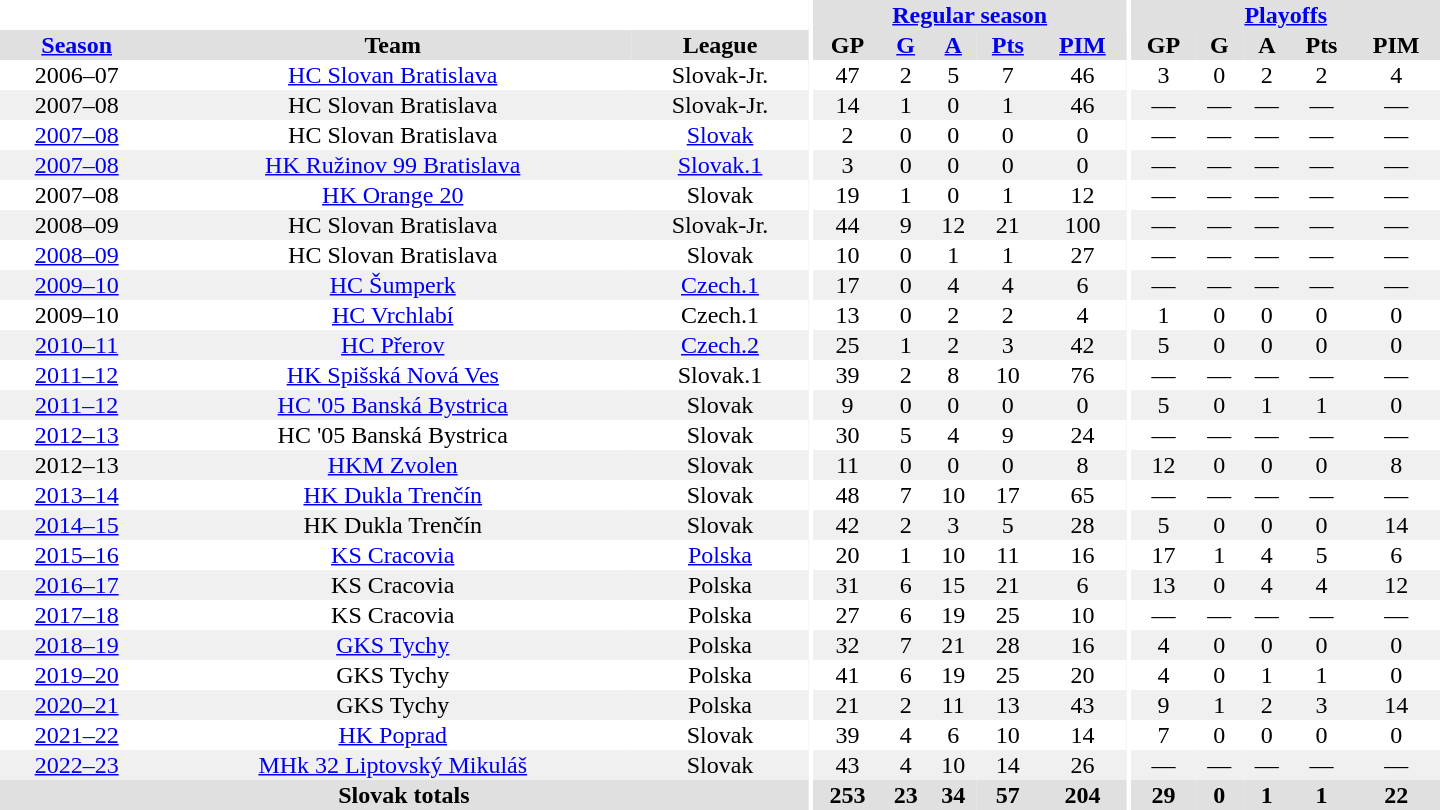<table border="0" cellpadding="1" cellspacing="0" style="text-align:center; width:60em">
<tr bgcolor="#e0e0e0">
<th colspan="3" bgcolor="#ffffff"></th>
<th rowspan="99" bgcolor="#ffffff"></th>
<th colspan="5"><a href='#'>Regular season</a></th>
<th rowspan="99" bgcolor="#ffffff"></th>
<th colspan="5"><a href='#'>Playoffs</a></th>
</tr>
<tr bgcolor="#e0e0e0">
<th><a href='#'>Season</a></th>
<th>Team</th>
<th>League</th>
<th>GP</th>
<th><a href='#'>G</a></th>
<th><a href='#'>A</a></th>
<th><a href='#'>Pts</a></th>
<th><a href='#'>PIM</a></th>
<th>GP</th>
<th>G</th>
<th>A</th>
<th>Pts</th>
<th>PIM</th>
</tr>
<tr>
<td>2006–07</td>
<td><a href='#'>HC Slovan Bratislava</a></td>
<td>Slovak-Jr.</td>
<td>47</td>
<td>2</td>
<td>5</td>
<td>7</td>
<td>46</td>
<td>3</td>
<td>0</td>
<td>2</td>
<td>2</td>
<td>4</td>
</tr>
<tr bgcolor="#f0f0f0">
<td>2007–08</td>
<td>HC Slovan Bratislava</td>
<td>Slovak-Jr.</td>
<td>14</td>
<td>1</td>
<td>0</td>
<td>1</td>
<td>46</td>
<td>—</td>
<td>—</td>
<td>—</td>
<td>—</td>
<td>—</td>
</tr>
<tr>
<td><a href='#'>2007–08</a></td>
<td>HC Slovan Bratislava</td>
<td><a href='#'>Slovak</a></td>
<td>2</td>
<td>0</td>
<td>0</td>
<td>0</td>
<td>0</td>
<td>—</td>
<td>—</td>
<td>—</td>
<td>—</td>
<td>—</td>
</tr>
<tr bgcolor="#f0f0f0">
<td><a href='#'>2007–08</a></td>
<td><a href='#'>HK Ružinov 99 Bratislava</a></td>
<td><a href='#'>Slovak.1</a></td>
<td>3</td>
<td>0</td>
<td>0</td>
<td>0</td>
<td>0</td>
<td>—</td>
<td>—</td>
<td>—</td>
<td>—</td>
<td>—</td>
</tr>
<tr>
<td>2007–08</td>
<td><a href='#'>HK Orange 20</a></td>
<td>Slovak</td>
<td>19</td>
<td>1</td>
<td>0</td>
<td>1</td>
<td>12</td>
<td>—</td>
<td>—</td>
<td>—</td>
<td>—</td>
<td>—</td>
</tr>
<tr bgcolor="#f0f0f0">
<td>2008–09</td>
<td>HC Slovan Bratislava</td>
<td>Slovak-Jr.</td>
<td>44</td>
<td>9</td>
<td>12</td>
<td>21</td>
<td>100</td>
<td>—</td>
<td>—</td>
<td>—</td>
<td>—</td>
<td>—</td>
</tr>
<tr>
<td><a href='#'>2008–09</a></td>
<td>HC Slovan Bratislava</td>
<td>Slovak</td>
<td>10</td>
<td>0</td>
<td>1</td>
<td>1</td>
<td>27</td>
<td>—</td>
<td>—</td>
<td>—</td>
<td>—</td>
<td>—</td>
</tr>
<tr bgcolor="#f0f0f0">
<td><a href='#'>2009–10</a></td>
<td><a href='#'>HC Šumperk</a></td>
<td><a href='#'>Czech.1</a></td>
<td>17</td>
<td>0</td>
<td>4</td>
<td>4</td>
<td>6</td>
<td>—</td>
<td>—</td>
<td>—</td>
<td>—</td>
<td>—</td>
</tr>
<tr>
<td>2009–10</td>
<td><a href='#'>HC Vrchlabí</a></td>
<td>Czech.1</td>
<td>13</td>
<td>0</td>
<td>2</td>
<td>2</td>
<td>4</td>
<td>1</td>
<td>0</td>
<td>0</td>
<td>0</td>
<td>0</td>
</tr>
<tr bgcolor="#f0f0f0">
<td><a href='#'>2010–11</a></td>
<td><a href='#'>HC Přerov</a></td>
<td><a href='#'>Czech.2</a></td>
<td>25</td>
<td>1</td>
<td>2</td>
<td>3</td>
<td>42</td>
<td>5</td>
<td>0</td>
<td>0</td>
<td>0</td>
<td>0</td>
</tr>
<tr>
<td><a href='#'>2011–12</a></td>
<td><a href='#'>HK Spišská Nová Ves</a></td>
<td>Slovak.1</td>
<td>39</td>
<td>2</td>
<td>8</td>
<td>10</td>
<td>76</td>
<td>—</td>
<td>—</td>
<td>—</td>
<td>—</td>
<td>—</td>
</tr>
<tr bgcolor="#f0f0f0">
<td><a href='#'>2011–12</a></td>
<td><a href='#'>HC '05 Banská Bystrica</a></td>
<td>Slovak</td>
<td>9</td>
<td>0</td>
<td>0</td>
<td>0</td>
<td>0</td>
<td>5</td>
<td>0</td>
<td>1</td>
<td>1</td>
<td>0</td>
</tr>
<tr>
<td><a href='#'>2012–13</a></td>
<td>HC '05 Banská Bystrica</td>
<td>Slovak</td>
<td>30</td>
<td>5</td>
<td>4</td>
<td>9</td>
<td>24</td>
<td>—</td>
<td>—</td>
<td>—</td>
<td>—</td>
<td>—</td>
</tr>
<tr bgcolor="#f0f0f0">
<td>2012–13</td>
<td><a href='#'>HKM Zvolen</a></td>
<td>Slovak</td>
<td>11</td>
<td>0</td>
<td>0</td>
<td>0</td>
<td>8</td>
<td>12</td>
<td>0</td>
<td>0</td>
<td>0</td>
<td>8</td>
</tr>
<tr>
<td><a href='#'>2013–14</a></td>
<td><a href='#'>HK Dukla Trenčín</a></td>
<td>Slovak</td>
<td>48</td>
<td>7</td>
<td>10</td>
<td>17</td>
<td>65</td>
<td>—</td>
<td>—</td>
<td>—</td>
<td>—</td>
<td>—</td>
</tr>
<tr bgcolor="#f0f0f0">
<td><a href='#'>2014–15</a></td>
<td>HK Dukla Trenčín</td>
<td>Slovak</td>
<td>42</td>
<td>2</td>
<td>3</td>
<td>5</td>
<td>28</td>
<td>5</td>
<td>0</td>
<td>0</td>
<td>0</td>
<td>14</td>
</tr>
<tr>
<td><a href='#'>2015–16</a></td>
<td><a href='#'>KS Cracovia</a></td>
<td><a href='#'>Polska</a></td>
<td>20</td>
<td>1</td>
<td>10</td>
<td>11</td>
<td>16</td>
<td>17</td>
<td>1</td>
<td>4</td>
<td>5</td>
<td>6</td>
</tr>
<tr bgcolor="#f0f0f0">
<td><a href='#'>2016–17</a></td>
<td>KS Cracovia</td>
<td>Polska</td>
<td>31</td>
<td>6</td>
<td>15</td>
<td>21</td>
<td>6</td>
<td>13</td>
<td>0</td>
<td>4</td>
<td>4</td>
<td>12</td>
</tr>
<tr>
<td><a href='#'>2017–18</a></td>
<td>KS Cracovia</td>
<td>Polska</td>
<td>27</td>
<td>6</td>
<td>19</td>
<td>25</td>
<td>10</td>
<td>—</td>
<td>—</td>
<td>—</td>
<td>—</td>
<td>—</td>
</tr>
<tr bgcolor="#f0f0f0">
<td><a href='#'>2018–19</a></td>
<td><a href='#'>GKS Tychy</a></td>
<td>Polska</td>
<td>32</td>
<td>7</td>
<td>21</td>
<td>28</td>
<td>16</td>
<td>4</td>
<td>0</td>
<td>0</td>
<td>0</td>
<td>0</td>
</tr>
<tr>
<td><a href='#'>2019–20</a></td>
<td>GKS Tychy</td>
<td>Polska</td>
<td>41</td>
<td>6</td>
<td>19</td>
<td>25</td>
<td>20</td>
<td>4</td>
<td>0</td>
<td>1</td>
<td>1</td>
<td>0</td>
</tr>
<tr bgcolor="#f0f0f0">
<td><a href='#'>2020–21</a></td>
<td>GKS Tychy</td>
<td>Polska</td>
<td>21</td>
<td>2</td>
<td>11</td>
<td>13</td>
<td>43</td>
<td>9</td>
<td>1</td>
<td>2</td>
<td>3</td>
<td>14</td>
</tr>
<tr>
<td><a href='#'>2021–22</a></td>
<td><a href='#'>HK Poprad</a></td>
<td>Slovak</td>
<td>39</td>
<td>4</td>
<td>6</td>
<td>10</td>
<td>14</td>
<td>7</td>
<td>0</td>
<td>0</td>
<td>0</td>
<td>0</td>
</tr>
<tr bgcolor="#f0f0f0">
<td><a href='#'>2022–23</a></td>
<td><a href='#'>MHk 32 Liptovský Mikuláš</a></td>
<td>Slovak</td>
<td>43</td>
<td>4</td>
<td>10</td>
<td>14</td>
<td>26</td>
<td>—</td>
<td>—</td>
<td>—</td>
<td>—</td>
<td>—</td>
</tr>
<tr bgcolor="#e0e0e0">
<th colspan="3">Slovak totals</th>
<th>253</th>
<th>23</th>
<th>34</th>
<th>57</th>
<th>204</th>
<th>29</th>
<th>0</th>
<th>1</th>
<th>1</th>
<th>22</th>
</tr>
</table>
